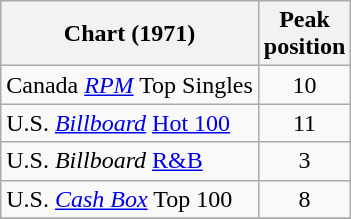<table class="wikitable sortable">
<tr>
<th>Chart (1971)</th>
<th>Peak<br>position</th>
</tr>
<tr>
<td>Canada <em><a href='#'>RPM</a></em> Top Singles</td>
<td style="text-align:center;">10</td>
</tr>
<tr>
<td>U.S. <em><a href='#'>Billboard</a></em> <a href='#'>Hot 100</a></td>
<td style="text-align:center;">11</td>
</tr>
<tr>
<td>U.S. <em>Billboard</em> <a href='#'>R&B</a></td>
<td style="text-align:center;">3</td>
</tr>
<tr>
<td>U.S. <a href='#'><em>Cash Box</em></a> Top 100</td>
<td align="center">8</td>
</tr>
<tr>
</tr>
</table>
